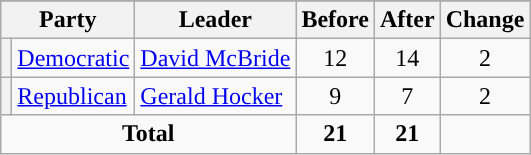<table class="wikitable" style="text-align:center;">
<tr>
</tr>
<tr>
<th colspan=2>Party</th>
<th>Leader</th>
<th>Before</th>
<th>After</th>
<th>Change</th>
</tr>
<tr>
<th style="background-color:"></th>
<td style="text-align:left;"><a href='#'>Democratic</a></td>
<td style="text-align:left;"><a href='#'>David McBride</a></td>
<td>12</td>
<td>14</td>
<td> 2</td>
</tr>
<tr>
<th style="background-color:"></th>
<td style="text-align:left;"><a href='#'>Republican</a></td>
<td style="text-align:left;"><a href='#'>Gerald Hocker</a></td>
<td>9</td>
<td>7</td>
<td> 2</td>
</tr>
<tr>
<td colspan=3><strong>Total</strong></td>
<td><strong>21</strong></td>
<td><strong>21</strong></td>
<td></td>
</tr>
</table>
